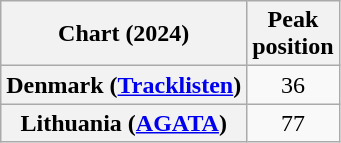<table class="wikitable sortable plainrowheaders" style="text-align:center">
<tr>
<th scope="col">Chart (2024)</th>
<th scope="col">Peak<br>position</th>
</tr>
<tr>
<th scope="row">Denmark (<a href='#'>Tracklisten</a>)</th>
<td>36</td>
</tr>
<tr>
<th scope="row">Lithuania (<a href='#'>AGATA</a>)</th>
<td>77</td>
</tr>
</table>
